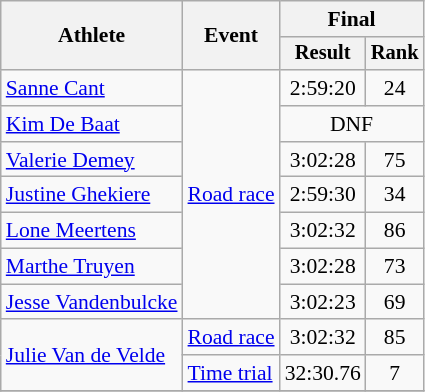<table class="wikitable" style="font-size:90%">
<tr>
<th rowspan=2>Athlete</th>
<th rowspan=2>Event</th>
<th colspan=2>Final</th>
</tr>
<tr style="font-size:95%">
<th>Result</th>
<th>Rank</th>
</tr>
<tr align="center">
<td align=left><a href='#'>Sanne Cant</a></td>
<td align=left rowspan=7><a href='#'>Road race</a></td>
<td>2:59:20</td>
<td>24</td>
</tr>
<tr align="center">
<td align=left><a href='#'>Kim De Baat</a></td>
<td colspan=2>DNF</td>
</tr>
<tr align="center">
<td align=left><a href='#'>Valerie Demey</a></td>
<td>3:02:28</td>
<td>75</td>
</tr>
<tr align="center">
<td align=left><a href='#'>Justine Ghekiere</a></td>
<td>2:59:30</td>
<td>34</td>
</tr>
<tr align="center">
<td align=left><a href='#'>Lone Meertens</a></td>
<td>3:02:32</td>
<td>86</td>
</tr>
<tr align="center">
<td align=left><a href='#'>Marthe Truyen</a></td>
<td>3:02:28</td>
<td>73</td>
</tr>
<tr align="center">
<td align=left><a href='#'>Jesse Vandenbulcke</a></td>
<td>3:02:23</td>
<td>69</td>
</tr>
<tr align="center">
<td align=left rowspan=2><a href='#'>Julie Van de Velde</a></td>
<td align=left><a href='#'>Road race</a></td>
<td>3:02:32</td>
<td>85</td>
</tr>
<tr align="center">
<td align=left><a href='#'>Time trial</a></td>
<td>32:30.76</td>
<td>7</td>
</tr>
<tr align="center">
</tr>
</table>
